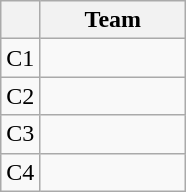<table class="wikitable" style="display:inline-table;float:left;">
<tr>
<th></th>
<th width=90>Team</th>
</tr>
<tr>
<td align=center>C1</td>
<td></td>
</tr>
<tr>
<td align=center>C2</td>
<td></td>
</tr>
<tr>
<td align=center>C3</td>
<td></td>
</tr>
<tr>
<td align=center>C4</td>
<td></td>
</tr>
</table>
